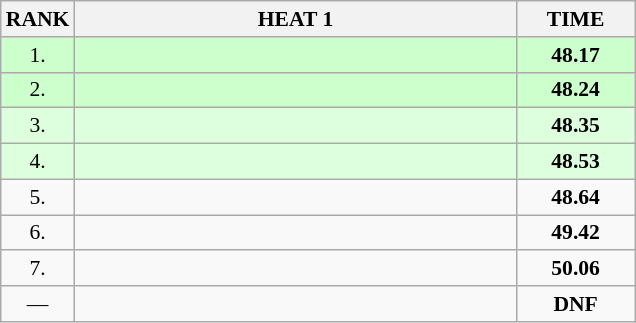<table class="wikitable" style="border-collapse: collapse; font-size: 90%;">
<tr>
<th>RANK</th>
<th style="width: 20em">HEAT 1</th>
<th style="width: 5em">TIME</th>
</tr>
<tr style="background:#ccffcc;">
<td align="center">1.</td>
<td></td>
<td align="center"><strong>48.17</strong></td>
</tr>
<tr style="background:#ccffcc;">
<td align="center">2.</td>
<td></td>
<td align="center"><strong>48.24</strong></td>
</tr>
<tr style="background:#ddffdd;">
<td align="center">3.</td>
<td></td>
<td align="center"><strong>48.35</strong></td>
</tr>
<tr style="background:#ddffdd;">
<td align="center">4.</td>
<td></td>
<td align="center"><strong>48.53</strong></td>
</tr>
<tr>
<td align="center">5.</td>
<td></td>
<td align="center"><strong>48.64</strong></td>
</tr>
<tr>
<td align="center">6.</td>
<td></td>
<td align="center"><strong>49.42</strong></td>
</tr>
<tr>
<td align="center">7.</td>
<td></td>
<td align="center"><strong>50.06</strong></td>
</tr>
<tr>
<td align="center">—</td>
<td></td>
<td align="center"><strong>DNF</strong></td>
</tr>
</table>
